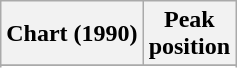<table class="wikitable sortable plainrowheaders" style="text-align:center">
<tr>
<th scope="col">Chart (1990)</th>
<th scope="col">Peak<br>position</th>
</tr>
<tr>
</tr>
<tr>
</tr>
<tr>
</tr>
<tr>
</tr>
</table>
